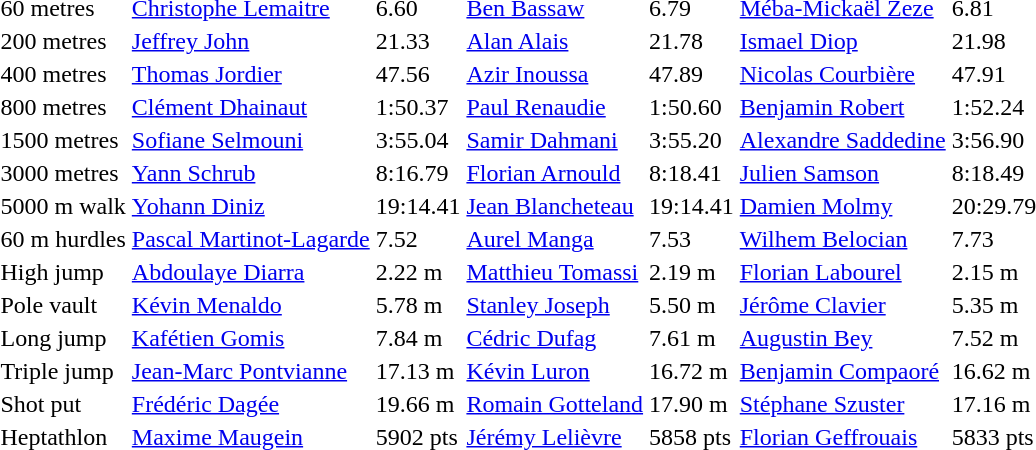<table>
<tr>
<td>60 metres</td>
<td><a href='#'>Christophe Lemaitre</a></td>
<td>6.60</td>
<td><a href='#'>Ben Bassaw</a></td>
<td>6.79</td>
<td><a href='#'>Méba-Mickaël Zeze</a></td>
<td>6.81</td>
</tr>
<tr>
<td>200 metres</td>
<td><a href='#'>Jeffrey John</a></td>
<td>21.33</td>
<td><a href='#'>Alan Alais</a></td>
<td>21.78</td>
<td><a href='#'>Ismael Diop</a></td>
<td>21.98</td>
</tr>
<tr>
<td>400 metres</td>
<td><a href='#'>Thomas Jordier</a></td>
<td>47.56</td>
<td><a href='#'>Azir Inoussa</a></td>
<td>47.89</td>
<td><a href='#'>Nicolas Courbière</a></td>
<td>47.91</td>
</tr>
<tr>
<td>800 metres</td>
<td><a href='#'>Clément Dhainaut</a></td>
<td>1:50.37</td>
<td><a href='#'>Paul Renaudie</a></td>
<td>1:50.60</td>
<td><a href='#'>Benjamin Robert</a></td>
<td>1:52.24</td>
</tr>
<tr>
<td>1500 metres</td>
<td><a href='#'>Sofiane Selmouni</a></td>
<td>3:55.04</td>
<td><a href='#'>Samir Dahmani</a></td>
<td>3:55.20</td>
<td><a href='#'>Alexandre Saddedine</a></td>
<td>3:56.90</td>
</tr>
<tr>
<td>3000 metres</td>
<td><a href='#'>Yann Schrub</a></td>
<td>8:16.79</td>
<td><a href='#'>Florian Arnould</a></td>
<td>8:18.41</td>
<td><a href='#'>Julien Samson</a></td>
<td>8:18.49</td>
</tr>
<tr>
<td>5000 m walk</td>
<td><a href='#'>Yohann Diniz</a></td>
<td>19:14.41</td>
<td><a href='#'>Jean Blancheteau</a></td>
<td>19:14.41</td>
<td><a href='#'>Damien Molmy</a></td>
<td>20:29.79</td>
</tr>
<tr>
<td>60 m hurdles</td>
<td><a href='#'>Pascal Martinot-Lagarde</a></td>
<td>7.52</td>
<td><a href='#'>Aurel Manga</a></td>
<td>7.53</td>
<td><a href='#'>Wilhem Belocian</a></td>
<td>7.73</td>
</tr>
<tr>
<td>High jump</td>
<td><a href='#'>Abdoulaye Diarra</a></td>
<td>2.22 m</td>
<td><a href='#'>Matthieu Tomassi</a></td>
<td>2.19 m</td>
<td><a href='#'>Florian Labourel</a></td>
<td>2.15 m</td>
</tr>
<tr>
<td>Pole vault</td>
<td><a href='#'>Kévin Menaldo</a></td>
<td>5.78 m</td>
<td><a href='#'>Stanley Joseph</a></td>
<td>5.50 m</td>
<td><a href='#'>Jérôme Clavier</a></td>
<td>5.35 m</td>
</tr>
<tr>
<td>Long jump</td>
<td><a href='#'>Kafétien Gomis</a></td>
<td>7.84 m</td>
<td><a href='#'>Cédric Dufag</a></td>
<td>7.61 m</td>
<td><a href='#'>Augustin Bey</a></td>
<td>7.52 m</td>
</tr>
<tr>
<td>Triple jump</td>
<td><a href='#'>Jean-Marc Pontvianne</a></td>
<td>17.13 m</td>
<td><a href='#'>Kévin Luron</a></td>
<td>16.72 m</td>
<td><a href='#'>Benjamin Compaoré</a></td>
<td>16.62 m</td>
</tr>
<tr>
<td>Shot put</td>
<td><a href='#'>Frédéric Dagée</a></td>
<td>19.66 m</td>
<td><a href='#'>Romain Gotteland</a></td>
<td>17.90 m</td>
<td><a href='#'>Stéphane Szuster</a></td>
<td>17.16 m</td>
</tr>
<tr>
<td>Heptathlon</td>
<td><a href='#'>Maxime Maugein</a></td>
<td>5902 pts</td>
<td><a href='#'>Jérémy Lelièvre</a></td>
<td>5858 pts</td>
<td><a href='#'>Florian Geffrouais</a></td>
<td>5833 pts</td>
</tr>
</table>
